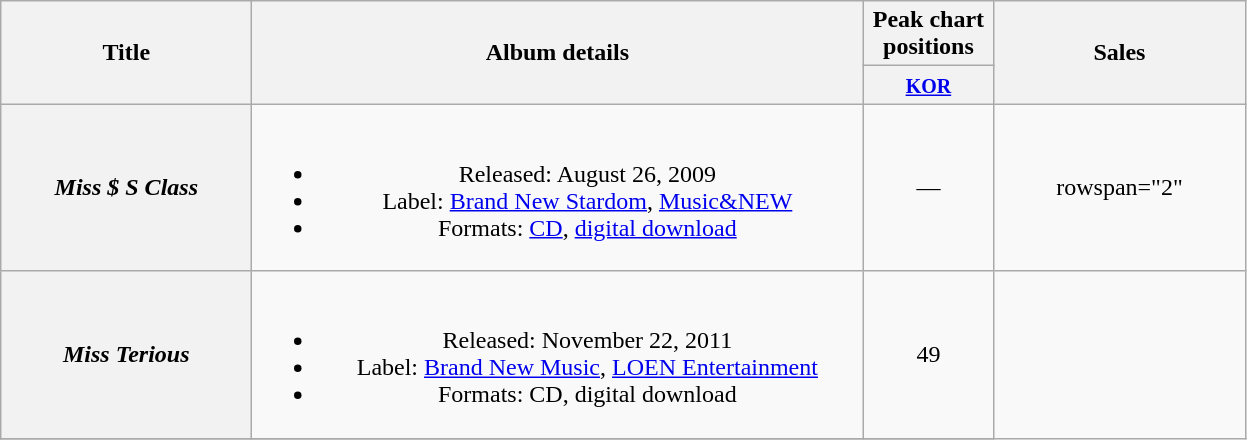<table class="wikitable plainrowheaders" style="text-align:center;">
<tr>
<th scope="col" rowspan="2" style="width:10em;">Title</th>
<th scope="col" rowspan="2" style="width:25em;">Album details</th>
<th scope="col" colspan="1" style="width:5em;">Peak chart positions</th>
<th scope="col" rowspan="2" style="width:10em;">Sales</th>
</tr>
<tr>
<th><small><a href='#'>KOR</a></small><br></th>
</tr>
<tr>
<th scope="row"><em>Miss $ S Class</em></th>
<td><br><ul><li>Released: August 26, 2009</li><li>Label: <a href='#'>Brand New Stardom</a>, <a href='#'>Music&NEW</a></li><li>Formats: <a href='#'>CD</a>, <a href='#'>digital download</a></li></ul></td>
<td>—</td>
<td>rowspan="2" </td>
</tr>
<tr>
<th scope="row"><em>Miss Terious</em></th>
<td><br><ul><li>Released: November 22, 2011</li><li>Label: <a href='#'>Brand New Music</a>, <a href='#'>LOEN Entertainment</a></li><li>Formats: CD, digital download</li></ul></td>
<td>49</td>
</tr>
<tr>
</tr>
</table>
